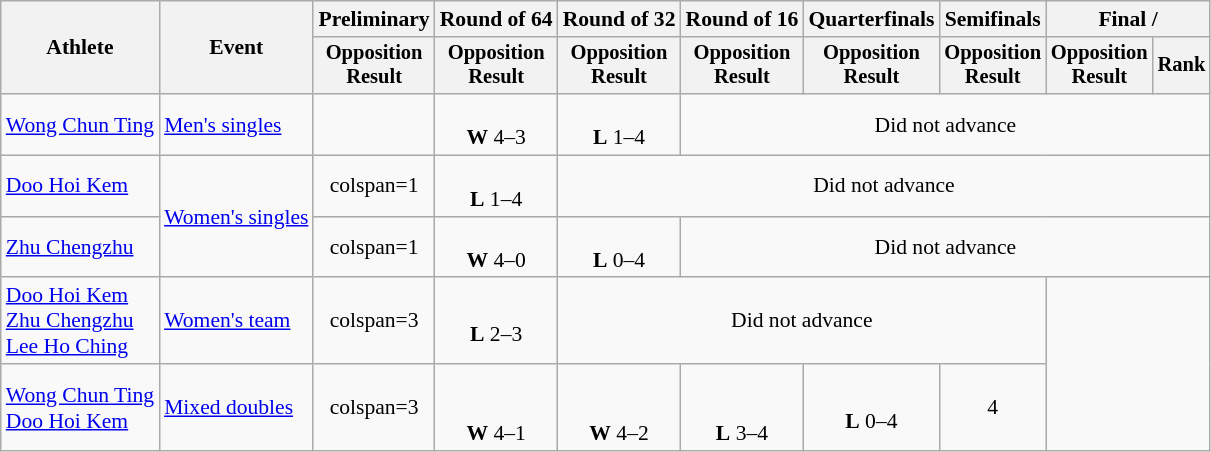<table class=wikitable style=font-size:90%;text-align:center>
<tr>
<th rowspan=2>Athlete</th>
<th rowspan=2>Event</th>
<th>Preliminary</th>
<th>Round of 64</th>
<th>Round of 32</th>
<th>Round of 16</th>
<th>Quarterfinals</th>
<th>Semifinals</th>
<th colspan=2>Final / </th>
</tr>
<tr style=font-size:95%>
<th>Opposition<br>Result</th>
<th>Opposition<br>Result</th>
<th>Opposition<br>Result</th>
<th>Opposition<br>Result</th>
<th>Opposition<br>Result</th>
<th>Opposition<br>Result</th>
<th>Opposition<br>Result</th>
<th>Rank</th>
</tr>
<tr>
<td align=left><a href='#'>Wong Chun Ting</a></td>
<td align=left><a href='#'>Men's singles</a></td>
<td></td>
<td><br><strong>W</strong> 4–3</td>
<td><br><strong>L</strong> 1–4</td>
<td colspan=5>Did not advance</td>
</tr>
<tr>
<td align=left><a href='#'>Doo Hoi Kem</a></td>
<td align=left rowspan=2><a href='#'>Women's singles</a></td>
<td>colspan=1 </td>
<td><br><strong>L</strong> 1–4</td>
<td colspan=6>Did not advance</td>
</tr>
<tr>
<td align=left><a href='#'>Zhu Chengzhu</a></td>
<td>colspan=1 </td>
<td><br><strong>W</strong> 4–0</td>
<td><br><strong>L</strong> 0–4</td>
<td colspan=5>Did not advance</td>
</tr>
<tr>
<td align=left><a href='#'>Doo Hoi Kem</a><br><a href='#'>Zhu Chengzhu</a><br><a href='#'>Lee Ho Ching</a></td>
<td align=left><a href='#'>Women's team</a></td>
<td>colspan=3 </td>
<td><br><strong>L</strong> 2–3</td>
<td colspan=4>Did not advance</td>
</tr>
<tr>
<td align=left><a href='#'>Wong Chun Ting</a><br><a href='#'>Doo Hoi Kem</a></td>
<td align=left><a href='#'>Mixed doubles</a></td>
<td>colspan=3 </td>
<td><br><br><strong>W</strong> 4–1</td>
<td><br><br><strong>W</strong> 4–2</td>
<td><br><br><strong>L</strong> 3–4</td>
<td><br><strong>L</strong> 0–4</td>
<td>4</td>
</tr>
</table>
